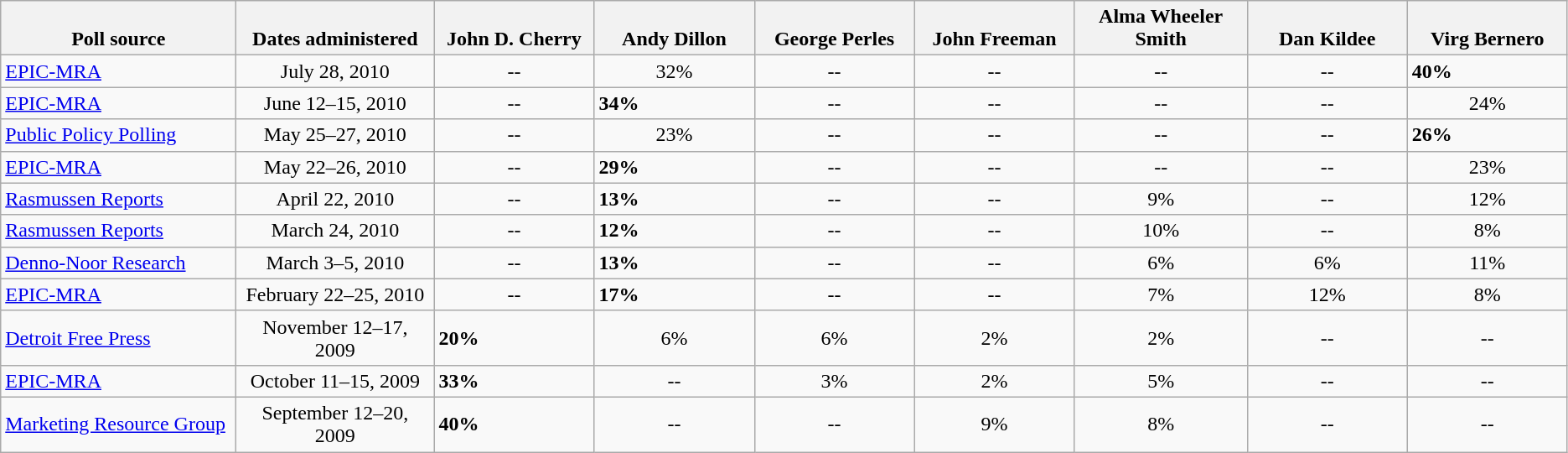<table class="wikitable">
<tr valign=bottom>
<th style="width:180px;">Poll source</th>
<th style="width:150px;">Dates administered</th>
<th style="width:120px;">John D. Cherry</th>
<th style="width:120px;">Andy Dillon</th>
<th style="width:120px;">George Perles</th>
<th style="width:120px;">John Freeman</th>
<th style="width:130px;">Alma Wheeler Smith</th>
<th style="width:120px;">Dan Kildee</th>
<th style="width:120px;">Virg Bernero</th>
</tr>
<tr>
<td><a href='#'>EPIC-MRA</a></td>
<td align=center>July 28, 2010</td>
<td align=center>--</td>
<td align=center>32%</td>
<td align=center>--</td>
<td align=center>--</td>
<td align=center>--</td>
<td align=center>--</td>
<td><strong>40%</strong></td>
</tr>
<tr>
<td><a href='#'>EPIC-MRA</a></td>
<td align=center>June 12–15, 2010</td>
<td align=center>--</td>
<td><strong>34%</strong></td>
<td align=center>--</td>
<td align=center>--</td>
<td align=center>--</td>
<td align=center>--</td>
<td align=center>24%</td>
</tr>
<tr>
<td><a href='#'>Public Policy Polling</a></td>
<td align=center>May 25–27, 2010</td>
<td align=center>--</td>
<td align=center>23%</td>
<td align=center>--</td>
<td align=center>--</td>
<td align=center>--</td>
<td align=center>--</td>
<td><strong>26%</strong></td>
</tr>
<tr>
<td><a href='#'>EPIC-MRA</a></td>
<td align=center>May 22–26, 2010</td>
<td align=center>--</td>
<td><strong>29%</strong></td>
<td align=center>--</td>
<td align=center>--</td>
<td align=center>--</td>
<td align=center>--</td>
<td align=center>23%</td>
</tr>
<tr>
<td><a href='#'>Rasmussen Reports</a></td>
<td align=center>April 22, 2010</td>
<td align=center>--</td>
<td><strong>13%</strong></td>
<td align=center>--</td>
<td align=center>--</td>
<td align=center>9%</td>
<td align=center>--</td>
<td align=center>12%</td>
</tr>
<tr>
<td><a href='#'>Rasmussen Reports</a></td>
<td align=center>March 24, 2010</td>
<td align=center>--</td>
<td><strong>12%</strong></td>
<td align=center>--</td>
<td align=center>--</td>
<td align=center>10%</td>
<td align=center>--</td>
<td align=center>8%</td>
</tr>
<tr>
<td><a href='#'>Denno-Noor Research</a></td>
<td align=center>March 3–5, 2010</td>
<td align=center>--</td>
<td><strong>13%</strong></td>
<td align=center>--</td>
<td align=center>--</td>
<td align=center>6%</td>
<td align=center>6%</td>
<td align=center>11%</td>
</tr>
<tr>
<td><a href='#'>EPIC-MRA</a></td>
<td align=center>February 22–25, 2010</td>
<td align=center>--</td>
<td><strong>17%</strong></td>
<td align=center>--</td>
<td align=center>--</td>
<td align=center>7%</td>
<td align=center>12%</td>
<td align=center>8%</td>
</tr>
<tr>
<td><a href='#'>Detroit Free Press</a></td>
<td align=center>November 12–17, 2009</td>
<td><strong>20%</strong></td>
<td align=center>6%</td>
<td align=center>6%</td>
<td align=center>2%</td>
<td align=center>2%</td>
<td align=center>--</td>
<td align=center>--</td>
</tr>
<tr>
<td><a href='#'>EPIC-MRA</a></td>
<td align=center>October 11–15, 2009</td>
<td><strong>33%</strong></td>
<td align=center>--</td>
<td align=center>3%</td>
<td align=center>2%</td>
<td align=center>5%</td>
<td align=center>--</td>
<td align=center>--</td>
</tr>
<tr>
<td><a href='#'>Marketing Resource Group</a></td>
<td align=center>September 12–20, 2009</td>
<td><strong>40%</strong></td>
<td align=center>--</td>
<td align=center>--</td>
<td align=center>9%</td>
<td align=center>8%</td>
<td align=center>--</td>
<td align=center>--</td>
</tr>
</table>
